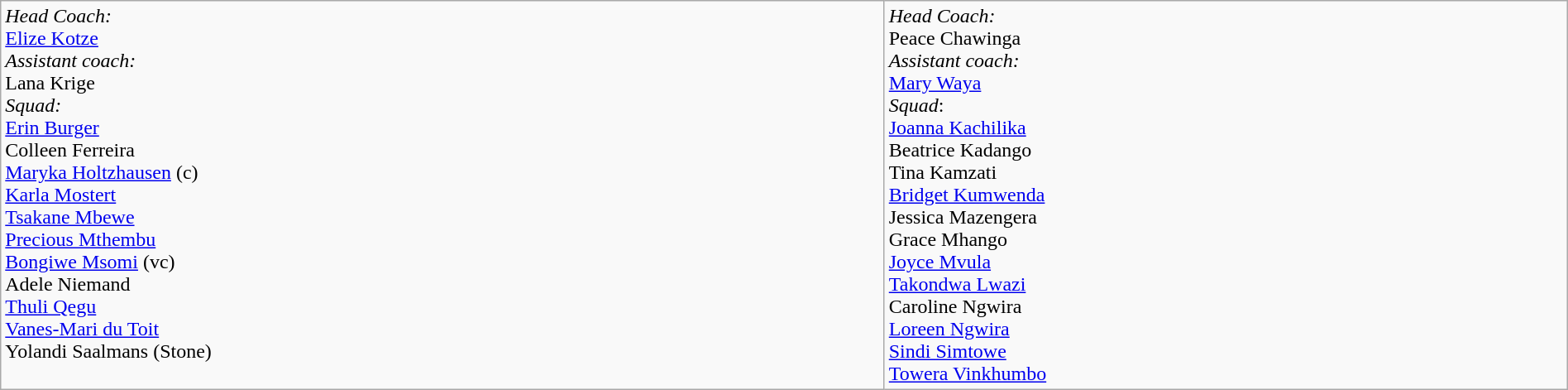<table border=0 class="wikitable" width=100%>
<tr>
<td valign=top><em>Head Coach:</em><br><a href='#'>Elize Kotze</a><br><em>Assistant coach:</em><br>Lana Krige<br><em>Squad:</em><br> <a href='#'>Erin Burger</a><br> Colleen Ferreira<br> <a href='#'>Maryka Holtzhausen</a> (c)<br> <a href='#'>Karla Mostert</a><br> <a href='#'>Tsakane Mbewe</a><br> <a href='#'>Precious Mthembu</a><br> <a href='#'>Bongiwe Msomi</a> (vc)<br> Adele Niemand<br> <a href='#'>Thuli Qegu</a><br> <a href='#'>Vanes-Mari du Toit</a><br> Yolandi Saalmans (Stone)   
</td>
<td valign=top><em>Head Coach:</em><br>Peace Chawinga<br><em>Assistant coach:</em><br><a href='#'>Mary Waya</a><br><em>Squad</em>:<br> <a href='#'>Joanna Kachilika</a><br> Beatrice Kadango<br> Tina Kamzati<br> <a href='#'>Bridget Kumwenda</a><br> Jessica Mazengera<br> Grace Mhango<br> <a href='#'>Joyce Mvula</a><br> <a href='#'>Takondwa Lwazi</a><br> Caroline Ngwira<br> <a href='#'>Loreen Ngwira</a><br> <a href='#'>Sindi Simtowe</a><br> <a href='#'>Towera Vinkhumbo</a></td>
</tr>
</table>
